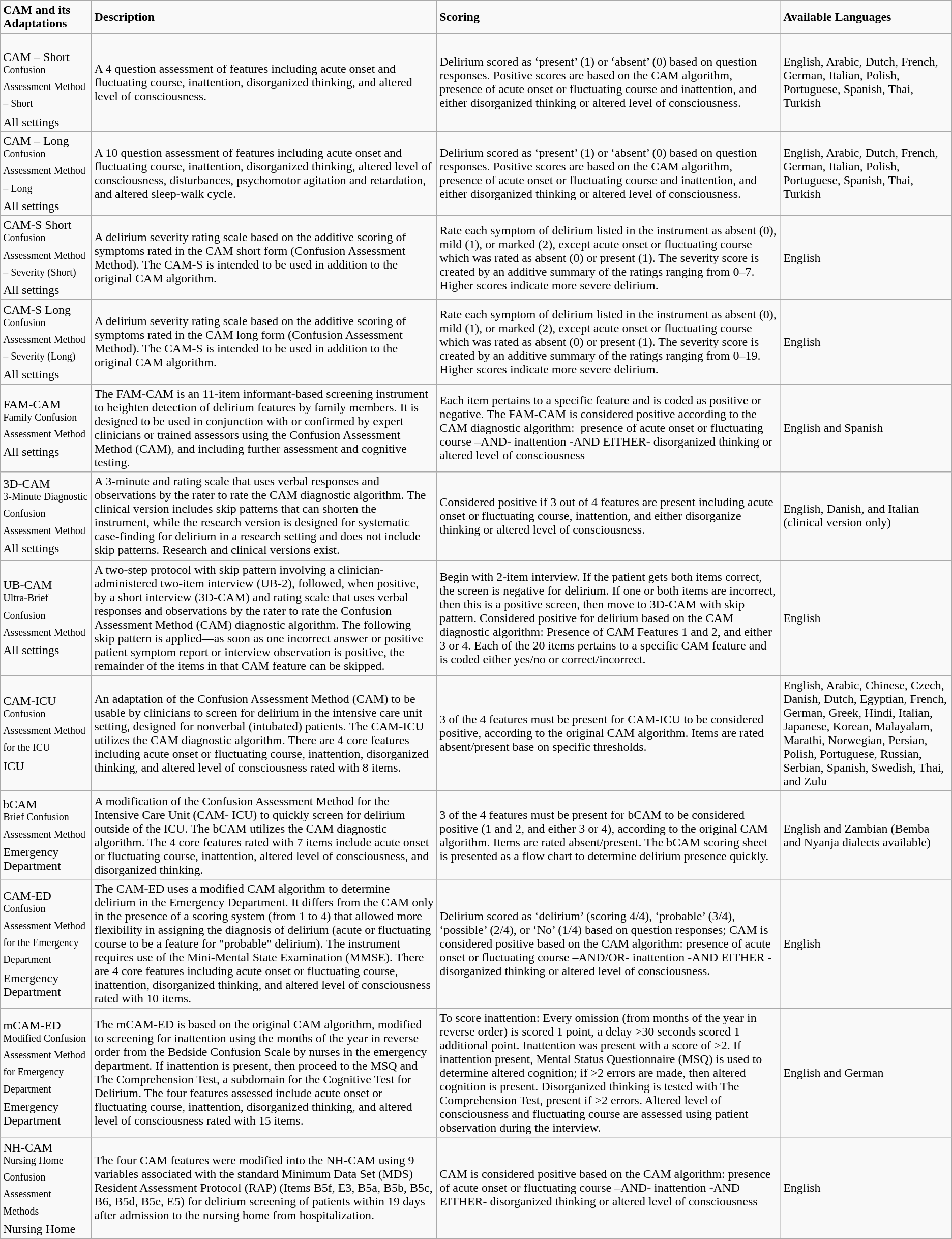<table class="wikitable">
<tr>
<td><strong>CAM and  its Adaptations</strong></td>
<td><strong>Description</strong></td>
<td><strong>Scoring</strong></td>
<td><strong>Available  Languages</strong></td>
</tr>
<tr>
<td><br>CAM –  Short<br><sup>Confusion  Assessment Method – Short</sup><br>All  settings</td>
<td>A  4 question assessment of features including acute onset and fluctuating  course, inattention, disorganized thinking, and altered level of  consciousness.</td>
<td>Delirium  scored as ‘present’ (1) or ‘absent’ (0) based on question responses. Positive  scores are based on the CAM algorithm, presence of acute onset or fluctuating  course and inattention, and either disorganized thinking or altered level of  consciousness.</td>
<td>English,  Arabic, Dutch, French, German, Italian, Polish, Portuguese, Spanish, Thai,  Turkish</td>
</tr>
<tr>
<td>CAM –  Long<br><sup>Confusion  Assessment Method – Long</sup><br>All  settings</td>
<td>A  10 question assessment of features including acute onset and fluctuating  course, inattention, disorganized thinking, altered level of consciousness,  disturbances, psychomotor agitation and retardation, and altered sleep-walk  cycle.</td>
<td>Delirium  scored as ‘present’ (1) or ‘absent’ (0) based on question responses. Positive  scores are based on the CAM algorithm, presence of acute onset or fluctuating  course and inattention, and either disorganized thinking or altered level of  consciousness.</td>
<td>English,  Arabic, Dutch, French, German, Italian, Polish, Portuguese, Spanish, Thai,  Turkish</td>
</tr>
<tr>
<td>CAM-S  Short<br><sup>Confusion  Assessment Method – Severity (Short)</sup><br>All  settings</td>
<td>A  delirium severity rating scale based on the additive scoring of symptoms  rated in the CAM short form (Confusion Assessment Method). The CAM-S is  intended to be used in addition to the original CAM algorithm.</td>
<td>Rate  each symptom of delirium listed in the instrument as absent (0), mild (1), or  marked (2), except acute onset or fluctuating course which was rated as  absent (0) or present (1). The severity score is created by an additive  summary of the ratings ranging from 0–7. Higher scores indicate more severe  delirium.</td>
<td>English</td>
</tr>
<tr>
<td>CAM-S  Long<br><sup>Confusion  Assessment Method – Severity (Long)</sup><br>All  settings</td>
<td>A  delirium severity rating scale based on the additive scoring of symptoms  rated in the CAM long form (Confusion Assessment Method). The CAM-S is  intended to be used in addition to the original CAM algorithm.</td>
<td>Rate  each symptom of delirium listed in the instrument as absent (0), mild (1), or  marked (2), except acute onset or fluctuating course which was rated as  absent (0) or present (1). The severity score is created by an additive  summary of the ratings ranging from 0–19. Higher scores indicate more severe  delirium.</td>
<td>English</td>
</tr>
<tr>
<td>FAM-CAM<br><sup>Family  Confusion Assessment Method</sup><br>All  settings</td>
<td>The  FAM‐CAM is an 11-item informant‐based  screening instrument to heighten detection of delirium features by family  members. It is designed to be used in conjunction with or confirmed by expert  clinicians or trained assessors using the Confusion Assessment Method (CAM),  and including further assessment and cognitive testing.</td>
<td>Each  item pertains to a specific feature and is coded as positive or negative. The  FAM‐CAM is considered positive according to the  CAM diagnostic algorithm:  presence of acute onset or fluctuating  course –AND‐ inattention ‐AND  EITHER‐ disorganized thinking or altered level  of consciousness</td>
<td>English  and Spanish</td>
</tr>
<tr>
<td>3D-CAM<br><sup>3-Minute  Diagnostic Confusion Assessment Method</sup><br>All  settings</td>
<td>A  3-minute and rating scale that uses verbal responses and observations by the  rater to rate the CAM diagnostic algorithm. The clinical version includes  skip patterns that can shorten the instrument, while the research version is  designed for systematic case-finding for delirium in a research setting and  does not include skip patterns. Research and clinical versions exist.</td>
<td>Considered  positive if 3 out of 4 features are present including acute onset or  fluctuating course, inattention, and either disorganize thinking or altered  level of consciousness.</td>
<td>English,  Danish, and Italian (clinical version only)</td>
</tr>
<tr>
<td>UB-CAM<br><sup>Ultra-Brief  Confusion Assessment Method</sup><br>All  settings</td>
<td>A  two-step protocol with skip pattern involving a clinician-administered  two-item interview (UB-2), followed, when positive, by a short interview  (3D-CAM) and rating scale that uses verbal responses and observations by the  rater to rate the Confusion Assessment Method (CAM) diagnostic algorithm. The  following skip pattern is applied—as soon as one incorrect answer or positive  patient symptom report or interview observation is positive, the remainder of  the items in that CAM feature can be skipped.</td>
<td>Begin  with 2-item interview. If the patient gets both items correct, the screen is  negative for delirium. If one or both items are incorrect, then this is a  positive screen, then move to 3D-CAM with skip pattern. Considered positive  for delirium based on the CAM diagnostic algorithm: Presence of CAM Features  1 and 2, and either 3 or 4. Each of the 20 items pertains to a specific CAM  feature and is coded either yes/no or correct/incorrect.</td>
<td>English</td>
</tr>
<tr>
<td>CAM-ICU<br><sup>Confusion  Assessment Method for the ICU</sup><br>ICU</td>
<td>An  adaptation of the Confusion Assessment Method (CAM) to be usable by  clinicians to screen for delirium in the intensive care unit setting,  designed for nonverbal (intubated) patients. The CAM-ICU utilizes the CAM  diagnostic algorithm. There are 4 core features including acute onset or  fluctuating course, inattention, disorganized thinking, and altered level of  consciousness rated with 8 items.</td>
<td>3  of the 4 features must be present for CAM-ICU to be considered positive,  according to the original CAM algorithm. Items are rated absent/present base  on specific thresholds.</td>
<td>English,  Arabic, Chinese, Czech, Danish, Dutch, Egyptian, French, German, Greek,  Hindi, Italian, Japanese, Korean, Malayalam, Marathi, Norwegian, Persian,  Polish, Portuguese, Russian, Serbian, Spanish, Swedish, Thai, and Zulu</td>
</tr>
<tr>
<td>bCAM<br><sup>Brief  Confusion Assessment Method</sup><br>Emergency  Department</td>
<td>A  modification of the Confusion Assessment Method for the Intensive Care Unit  (CAM‐ ICU) to quickly screen for delirium outside  of the ICU. The bCAM utilizes the CAM diagnostic algorithm. The 4 core  features rated with 7 items include acute onset or fluctuating course,  inattention, altered level of consciousness, and disorganized thinking.</td>
<td>3  of the 4 features must be present for bCAM to be considered positive (1 and  2, and either 3 or 4), according to the original CAM algorithm. Items are  rated absent/present. The bCAM scoring sheet is presented as a flow chart to  determine delirium presence quickly.  </td>
<td>English  and Zambian (Bemba and Nyanja dialects available)</td>
</tr>
<tr>
<td>CAM-ED<br><sup>Confusion  Assessment Method for the Emergency Department</sup><br>Emergency  Department</td>
<td>The  CAM-ED uses a modified CAM algorithm to determine delirium in the Emergency  Department. It differs from the CAM only in the presence of a scoring system  (from 1 to 4) that allowed more flexibility in assigning the diagnosis of  delirium (acute or fluctuating course to be a feature for  "probable" delirium). The instrument requires use of the Mini‐Mental  State Examination (MMSE). There are 4 core features including acute onset or  fluctuating course, inattention, disorganized thinking, and altered level of  consciousness rated with 10 items.</td>
<td>Delirium  scored as ‘delirium’ (scoring 4/4), ‘probable’ (3/4), ‘possible’ (2/4), or  ‘No’ (1/4) based on question responses; CAM is considered positive based on  the CAM algorithm: presence of acute onset or fluctuating course –AND/OR-  inattention -AND EITHER - disorganized thinking or altered level of  consciousness.</td>
<td>English</td>
</tr>
<tr>
<td>mCAM-ED<br><sup>Modified  Confusion Assessment Method for Emergency Department</sup><br>Emergency  Department</td>
<td>The  mCAM-ED is based on the original CAM algorithm, modified to screening for  inattention using the months of the year in reverse order from the Bedside  Confusion Scale by nurses in the emergency department. If inattention is  present, then proceed to the MSQ and The Comprehension Test, a subdomain for  the Cognitive Test for Delirium. The four features assessed include acute  onset or fluctuating course, inattention, disorganized thinking, and altered  level of consciousness rated with 15 items.</td>
<td>To  score inattention: Every omission (from months of the year in reverse order)  is scored 1 point, a delay >30 seconds scored 1 additional point. Inattention  was present with a score of >2. If inattention present, Mental Status  Questionnaire (MSQ) is used to determine altered cognition; if >2 errors  are made, then altered cognition is present. Disorganized thinking is tested  with The Comprehension Test, present if >2 errors. Altered level of  consciousness and fluctuating course are assessed using patient observation  during the interview.</td>
<td>English  and German</td>
</tr>
<tr>
<td>NH-CAM<br><sup>Nursing  Home Confusion Assessment Methods</sup><br>Nursing  Home</td>
<td>The  four CAM features were modified into the NH-CAM using 9 variables associated  with the standard Minimum Data Set (MDS) Resident Assessment Protocol (RAP)  (Items B5f, E3, B5a, B5b, B5c, B6, B5d, B5e, E5) for delirium screening of  patients within 19 days after admission to the nursing home from  hospitalization.</td>
<td>CAM  is considered positive based on the CAM algorithm: presence of acute onset or  fluctuating course –AND- inattention -AND EITHER- disorganized thinking or  altered level of consciousness</td>
<td>English</td>
</tr>
</table>
